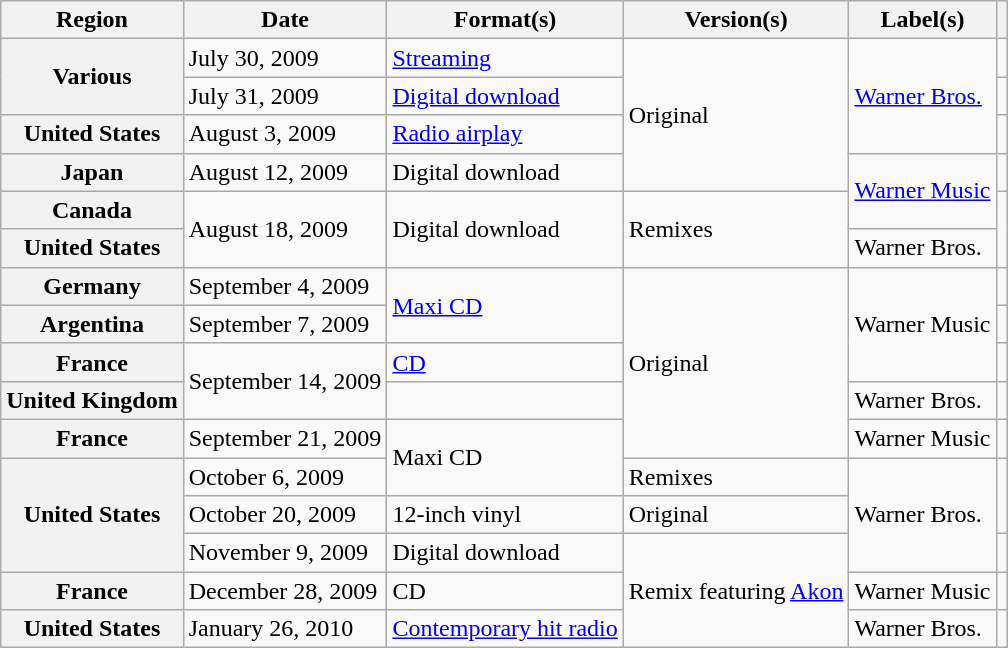<table class="wikitable plainrowheaders">
<tr>
<th scope="col">Region</th>
<th scope="col">Date</th>
<th scope="col">Format(s)</th>
<th scope="col">Version(s)</th>
<th scope="col">Label(s)</th>
<th scope="col"></th>
</tr>
<tr>
<th scope="row" rowspan="2">Various</th>
<td>July 30, 2009</td>
<td><a href='#'>Streaming</a></td>
<td rowspan="4">Original</td>
<td rowspan="3"><a href='#'>Warner Bros.</a></td>
<td></td>
</tr>
<tr>
<td>July 31, 2009</td>
<td><a href='#'>Digital download</a></td>
<td></td>
</tr>
<tr>
<th scope="row">United States</th>
<td>August 3, 2009</td>
<td><a href='#'>Radio airplay</a></td>
<td></td>
</tr>
<tr>
<th scope="row">Japan</th>
<td>August 12, 2009</td>
<td>Digital download</td>
<td rowspan="2"><a href='#'>Warner Music</a></td>
<td></td>
</tr>
<tr>
<th scope="row">Canada</th>
<td rowspan="2">August 18, 2009</td>
<td rowspan="2">Digital download </td>
<td rowspan="2">Remixes</td>
<td rowspan="2"></td>
</tr>
<tr>
<th scope="row">United States</th>
<td>Warner Bros.</td>
</tr>
<tr>
<th scope="row">Germany</th>
<td>September 4, 2009</td>
<td rowspan="2"><a href='#'>Maxi CD</a></td>
<td rowspan="5">Original</td>
<td rowspan="3">Warner Music</td>
<td></td>
</tr>
<tr>
<th scope="row">Argentina</th>
<td>September 7, 2009</td>
<td></td>
</tr>
<tr>
<th scope="row">France</th>
<td rowspan="2">September 14, 2009</td>
<td><a href='#'>CD</a></td>
<td></td>
</tr>
<tr>
<th scope="row">United Kingdom</th>
<td></td>
<td>Warner Bros.</td>
<td></td>
</tr>
<tr>
<th scope="row">France</th>
<td>September 21, 2009</td>
<td rowspan="2">Maxi CD</td>
<td>Warner Music</td>
<td></td>
</tr>
<tr>
<th scope="row" rowspan="3">United States</th>
<td>October 6, 2009</td>
<td>Remixes</td>
<td rowspan="3">Warner Bros.</td>
<td rowspan="2"></td>
</tr>
<tr>
<td>October 20, 2009</td>
<td>12-inch vinyl</td>
<td>Original</td>
</tr>
<tr>
<td>November 9, 2009</td>
<td>Digital download</td>
<td rowspan="3">Remix featuring <a href='#'>Akon</a></td>
<td></td>
</tr>
<tr>
<th scope="row">France</th>
<td>December 28, 2009</td>
<td>CD</td>
<td>Warner Music</td>
<td></td>
</tr>
<tr>
<th scope="row">United States</th>
<td>January 26, 2010</td>
<td><a href='#'>Contemporary hit radio</a></td>
<td>Warner Bros.</td>
<td></td>
</tr>
</table>
